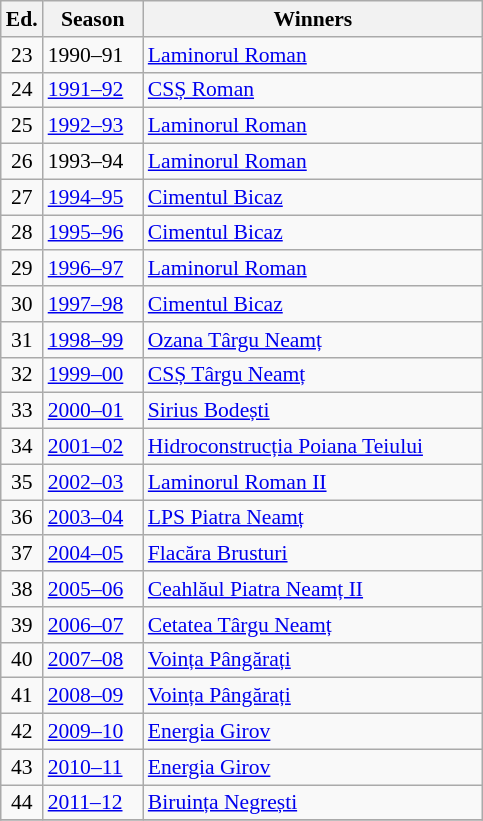<table class="wikitable" style="font-size:90%">
<tr>
<th><abbr>Ed.</abbr></th>
<th width="60">Season</th>
<th width="220">Winners</th>
</tr>
<tr>
<td align=center>23</td>
<td>1990–91</td>
<td><a href='#'>Laminorul Roman</a></td>
</tr>
<tr>
<td align=center>24</td>
<td><a href='#'>1991–92</a></td>
<td><a href='#'>CSȘ Roman</a></td>
</tr>
<tr>
<td align=center>25</td>
<td><a href='#'>1992–93</a></td>
<td><a href='#'>Laminorul Roman</a></td>
</tr>
<tr>
<td align=center>26</td>
<td>1993–94</td>
<td><a href='#'>Laminorul Roman</a></td>
</tr>
<tr>
<td align=center>27</td>
<td><a href='#'>1994–95</a></td>
<td><a href='#'>Cimentul Bicaz</a></td>
</tr>
<tr>
<td align=center>28</td>
<td><a href='#'>1995–96</a></td>
<td><a href='#'>Cimentul Bicaz</a></td>
</tr>
<tr>
<td align=center>29</td>
<td><a href='#'>1996–97</a></td>
<td><a href='#'>Laminorul Roman</a></td>
</tr>
<tr>
<td align=center>30</td>
<td><a href='#'>1997–98</a></td>
<td><a href='#'>Cimentul Bicaz</a></td>
</tr>
<tr>
<td align=center>31</td>
<td><a href='#'>1998–99</a></td>
<td><a href='#'>Ozana Târgu Neamț</a></td>
</tr>
<tr>
<td align=center>32</td>
<td><a href='#'>1999–00</a></td>
<td><a href='#'>CSȘ Târgu Neamț</a></td>
</tr>
<tr>
<td align=center>33</td>
<td><a href='#'>2000–01</a></td>
<td><a href='#'>Sirius Bodești</a></td>
</tr>
<tr>
<td align=center>34</td>
<td><a href='#'>2001–02</a></td>
<td><a href='#'>Hidroconstrucția Poiana Teiului</a></td>
</tr>
<tr>
<td align=center>35</td>
<td><a href='#'>2002–03</a></td>
<td><a href='#'>Laminorul Roman II</a></td>
</tr>
<tr>
<td align=center>36</td>
<td><a href='#'>2003–04</a></td>
<td><a href='#'>LPS Piatra Neamț</a></td>
</tr>
<tr>
<td align=center>37</td>
<td><a href='#'>2004–05</a></td>
<td><a href='#'>Flacăra Brusturi</a></td>
</tr>
<tr>
<td align=center>38</td>
<td><a href='#'>2005–06</a></td>
<td><a href='#'>Ceahlăul Piatra Neamț II</a></td>
</tr>
<tr>
<td align=center>39</td>
<td><a href='#'>2006–07</a></td>
<td><a href='#'>Cetatea Târgu Neamț</a></td>
</tr>
<tr>
<td align=center>40</td>
<td><a href='#'>2007–08</a></td>
<td><a href='#'>Voința Pângărați</a></td>
</tr>
<tr>
<td align=center>41</td>
<td><a href='#'>2008–09</a></td>
<td><a href='#'>Voința Pângărați</a></td>
</tr>
<tr>
<td align=center>42</td>
<td><a href='#'>2009–10</a></td>
<td><a href='#'>Energia Girov</a></td>
</tr>
<tr>
<td align=center>43</td>
<td><a href='#'>2010–11</a></td>
<td><a href='#'>Energia Girov</a></td>
</tr>
<tr>
<td align=center>44</td>
<td><a href='#'>2011–12</a></td>
<td><a href='#'>Biruința Negrești</a></td>
</tr>
<tr>
</tr>
</table>
